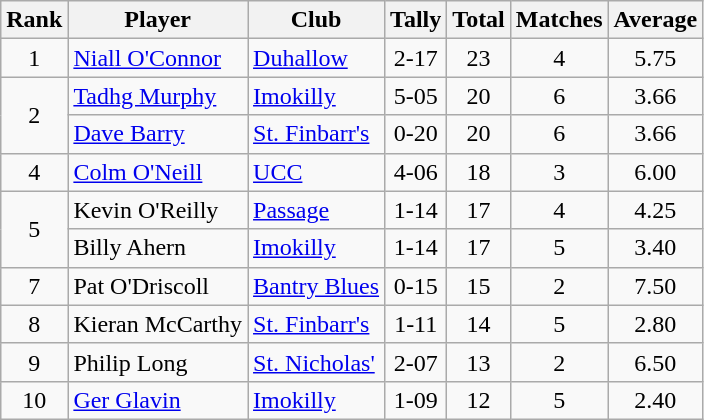<table class="wikitable">
<tr>
<th>Rank</th>
<th>Player</th>
<th>Club</th>
<th>Tally</th>
<th>Total</th>
<th>Matches</th>
<th>Average</th>
</tr>
<tr>
<td rowspan="1" style="text-align:center;">1</td>
<td><a href='#'>Niall O'Connor</a></td>
<td><a href='#'>Duhallow</a></td>
<td align=center>2-17</td>
<td align=center>23</td>
<td align=center>4</td>
<td align=center>5.75</td>
</tr>
<tr>
<td rowspan="2" style="text-align:center;">2</td>
<td><a href='#'>Tadhg Murphy</a></td>
<td><a href='#'>Imokilly</a></td>
<td align=center>5-05</td>
<td align=center>20</td>
<td align=center>6</td>
<td align=center>3.66</td>
</tr>
<tr>
<td><a href='#'>Dave Barry</a></td>
<td><a href='#'>St. Finbarr's</a></td>
<td align=center>0-20</td>
<td align=center>20</td>
<td align=center>6</td>
<td align=center>3.66</td>
</tr>
<tr>
<td rowspan="1" style="text-align:center;">4</td>
<td><a href='#'>Colm O'Neill</a></td>
<td><a href='#'>UCC</a></td>
<td align=center>4-06</td>
<td align=center>18</td>
<td align=center>3</td>
<td align=center>6.00</td>
</tr>
<tr>
<td rowspan="2" style="text-align:center;">5</td>
<td>Kevin O'Reilly</td>
<td><a href='#'>Passage</a></td>
<td align=center>1-14</td>
<td align=center>17</td>
<td align=center>4</td>
<td align=center>4.25</td>
</tr>
<tr>
<td>Billy Ahern</td>
<td><a href='#'>Imokilly</a></td>
<td align=center>1-14</td>
<td align=center>17</td>
<td align=center>5</td>
<td align=center>3.40</td>
</tr>
<tr>
<td rowspan="1" style="text-align:center;">7</td>
<td>Pat O'Driscoll</td>
<td><a href='#'>Bantry Blues</a></td>
<td align=center>0-15</td>
<td align=center>15</td>
<td align=center>2</td>
<td align=center>7.50</td>
</tr>
<tr>
<td rowspan="1" style="text-align:center;">8</td>
<td>Kieran McCarthy</td>
<td><a href='#'>St. Finbarr's</a></td>
<td align=center>1-11</td>
<td align=center>14</td>
<td align=center>5</td>
<td align=center>2.80</td>
</tr>
<tr>
<td rowspan="1" style="text-align:center;">9</td>
<td>Philip Long</td>
<td><a href='#'>St. Nicholas'</a></td>
<td align=center>2-07</td>
<td align=center>13</td>
<td align=center>2</td>
<td align=center>6.50</td>
</tr>
<tr>
<td rowspan="1" style="text-align:center;">10</td>
<td><a href='#'>Ger Glavin</a></td>
<td><a href='#'>Imokilly</a></td>
<td align=center>1-09</td>
<td align=center>12</td>
<td align=center>5</td>
<td align=center>2.40</td>
</tr>
</table>
